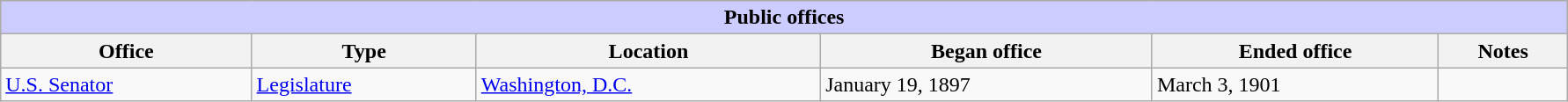<table class=wikitable style="width: 94%" style="text-align: center;" align="center">
<tr bgcolor=#cccccc>
<th colspan=7 style="background: #ccccff;">Public offices</th>
</tr>
<tr>
<th><strong>Office</strong></th>
<th><strong>Type</strong></th>
<th><strong>Location</strong></th>
<th><strong>Began office</strong></th>
<th><strong>Ended office</strong></th>
<th><strong>Notes</strong></th>
</tr>
<tr>
<td><a href='#'>U.S. Senator</a></td>
<td><a href='#'>Legislature</a></td>
<td><a href='#'>Washington, D.C.</a></td>
<td>January 19, 1897</td>
<td>March 3, 1901</td>
<td></td>
</tr>
</table>
